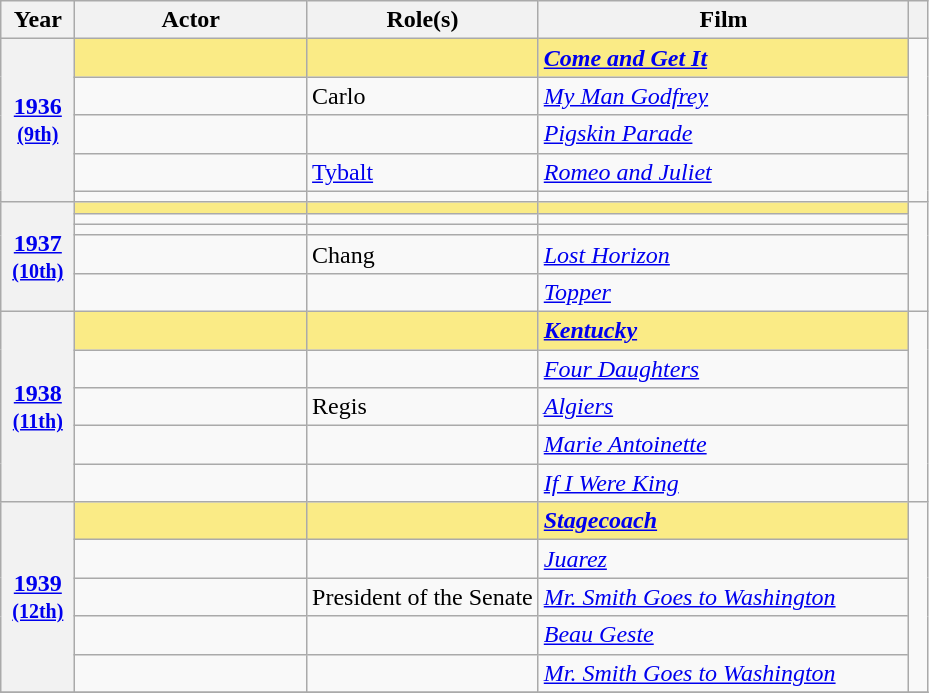<table class="wikitable sortable" style="text-align:left;">
<tr>
<th scope="col" style="width:8%;">Year</th>
<th scope="col" style="width:25%;">Actor</th>
<th scope="col" style="width:25%;">Role(s)</th>
<th scope="col" style="width:40%;">Film</th>
<th scope="col" style="width:2%;" class="unsortable"></th>
</tr>
<tr>
<th scope="row" rowspan=5 style="text-align:center"><a href='#'>1936</a> <br><small><a href='#'>(9th)</a> </small></th>
<td style="background:#FAEB86"><strong> </strong></td>
<td style="background:#FAEB86"><strong></strong></td>
<td style="background:#FAEB86"><strong><em><a href='#'>Come and Get It</a></em></strong></td>
<td rowspan=5></td>
</tr>
<tr>
<td></td>
<td>Carlo</td>
<td><em><a href='#'>My Man Godfrey</a></em></td>
</tr>
<tr>
<td></td>
<td></td>
<td><em><a href='#'>Pigskin Parade</a></em></td>
</tr>
<tr>
<td></td>
<td><a href='#'>Tybalt</a></td>
<td><em><a href='#'>Romeo and Juliet</a></em></td>
</tr>
<tr>
<td></td>
<td></td>
<td></td>
</tr>
<tr>
<th scope="row" rowspan=5 style="text-align:center"><a href='#'>1937</a> <br><small><a href='#'>(10th)</a> </small></th>
<td style="background:#FAEB86"><strong> </strong></td>
<td style="background:#FAEB86"><strong></strong></td>
<td style="background:#FAEB86"><strong></strong></td>
<td rowspan=5></td>
</tr>
<tr>
<td></td>
<td></td>
<td></td>
</tr>
<tr>
<td></td>
<td></td>
<td></td>
</tr>
<tr>
<td></td>
<td>Chang</td>
<td><em><a href='#'>Lost Horizon</a></em></td>
</tr>
<tr>
<td></td>
<td></td>
<td><em><a href='#'>Topper</a></em></td>
</tr>
<tr>
<th scope="row" rowspan=5 style="text-align:center"><a href='#'>1938</a> <br><small><a href='#'>(11th)</a> </small></th>
<td style="background:#FAEB86"><strong> </strong></td>
<td style="background:#FAEB86"><strong></strong></td>
<td style="background:#FAEB86"><strong><em><a href='#'>Kentucky</a></em></strong></td>
<td rowspan=5></td>
</tr>
<tr>
<td></td>
<td></td>
<td><em><a href='#'>Four Daughters</a></em></td>
</tr>
<tr>
<td></td>
<td>Regis</td>
<td><em><a href='#'>Algiers</a></em></td>
</tr>
<tr>
<td></td>
<td></td>
<td><em><a href='#'>Marie Antoinette</a></em></td>
</tr>
<tr>
<td></td>
<td></td>
<td><em><a href='#'>If I Were King</a></em></td>
</tr>
<tr>
<th scope="row" rowspan=5 style="text-align:center"><a href='#'>1939</a> <br><small><a href='#'>(12th)</a> </small></th>
<td style="background:#FAEB86"><strong> </strong></td>
<td style="background:#FAEB86"><strong></strong></td>
<td style="background:#FAEB86"><strong><em><a href='#'>Stagecoach</a></em></strong></td>
<td rowspan=5></td>
</tr>
<tr>
<td></td>
<td></td>
<td><em><a href='#'>Juarez</a></em></td>
</tr>
<tr>
<td></td>
<td>President of the Senate</td>
<td><em><a href='#'>Mr. Smith Goes to Washington</a></em></td>
</tr>
<tr>
<td></td>
<td></td>
<td><em><a href='#'>Beau Geste</a></em></td>
</tr>
<tr>
<td></td>
<td></td>
<td><em><a href='#'>Mr. Smith Goes to Washington</a></em></td>
</tr>
<tr>
</tr>
</table>
